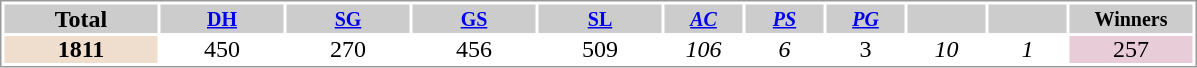<table style="border: 1px solid #999; background-color:#FFFFFF; line-height:16px; text-align:center">
<tr>
<th style="background-color: #ccc;" width="100">Total</th>
<th style="background-color: #ccc;" width="80"><small><a href='#'>DH</a></small></th>
<th style="background-color: #ccc;" width="80"><small><a href='#'>SG</a></small></th>
<th style="background-color: #ccc;" width="80"><small><a href='#'>GS</a></small></th>
<th style="background-color: #ccc;" width="80"><small><a href='#'>SL</a></small></th>
<th style="background-color: #ccc;" width="50"><small><em><a href='#'>AC</a></em></small></th>
<th style="background-color: #ccc;" width="50"><small><em><a href='#'>PS</a></em></small></th>
<th style="background-color: #ccc;" width="50"><small><em><a href='#'>PG</a></em></small></th>
<th style="background-color: #ccc;" width="50"><small><em></em></small></th>
<th style="background-color: #ccc;" width="50"><small><em></em></small></th>
<th style="background-color: #ccc;" width="80"><small>Winners</small></th>
</tr>
<tr>
<td bgcolor=#EFDECD><strong>1811</strong></td>
<td>450</td>
<td>270</td>
<td>456</td>
<td>509</td>
<td><em>106</em></td>
<td><em>6</em></td>
<td>3</td>
<td><em>10</em></td>
<td><em>1</em></td>
<td bgcolor=#E8CCD7>257</td>
</tr>
</table>
